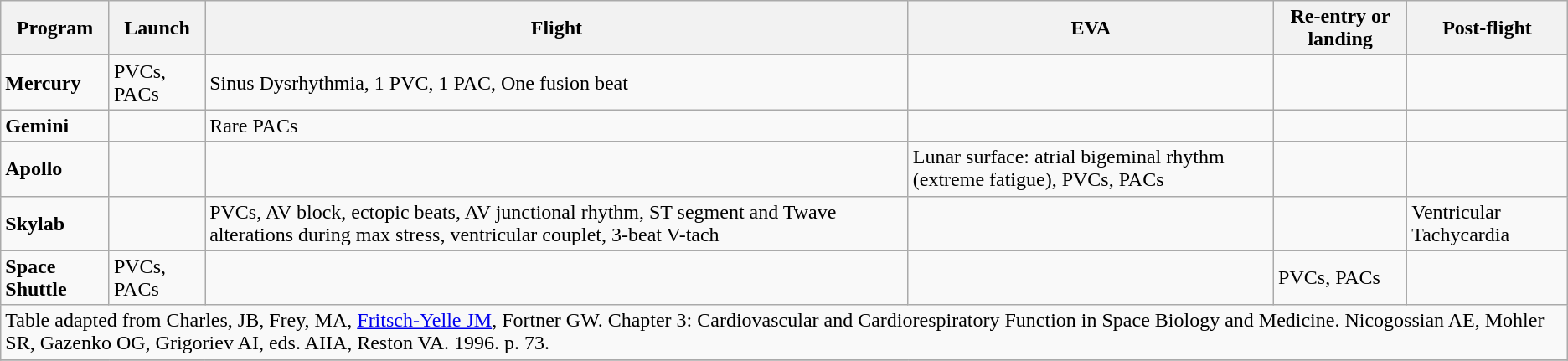<table class="wikitable" border="1">
<tr>
<th><strong>Program</strong></th>
<th><strong>Launch</strong></th>
<th><strong>Flight</strong></th>
<th><strong>EVA</strong></th>
<th><strong>Re-entry or landing</strong></th>
<th><strong>Post-flight</strong></th>
</tr>
<tr>
<td><strong>Mercury</strong></td>
<td>PVCs, PACs</td>
<td>Sinus Dysrhythmia, 1 PVC, 1 PAC, One fusion beat</td>
<td></td>
<td></td>
<td></td>
</tr>
<tr>
<td><strong>Gemini</strong></td>
<td></td>
<td>Rare PACs</td>
<td></td>
<td></td>
<td></td>
</tr>
<tr>
<td><strong>Apollo</strong></td>
<td></td>
<td></td>
<td>Lunar surface: atrial bigeminal rhythm (extreme fatigue), PVCs, PACs</td>
<td></td>
<td></td>
</tr>
<tr>
<td><strong>Skylab</strong></td>
<td></td>
<td>PVCs, AV block, ectopic beats, AV junctional rhythm, ST segment and Twave alterations during max stress, ventricular couplet, 3-beat V-tach</td>
<td></td>
<td></td>
<td>Ventricular Tachycardia</td>
</tr>
<tr>
<td><strong>Space Shuttle</strong></td>
<td>PVCs, PACs</td>
<td></td>
<td></td>
<td>PVCs, PACs</td>
<td></td>
</tr>
<tr>
<td colspan=6>Table adapted from Charles, JB, Frey, MA, <a href='#'>Fritsch-Yelle JM</a>, Fortner GW. Chapter 3: Cardiovascular and Cardiorespiratory Function in Space Biology and Medicine. Nicogossian AE, Mohler SR, Gazenko OG, Grigoriev AI, eds. AIIA, Reston VA. 1996. p. 73.</td>
</tr>
<tr>
</tr>
</table>
